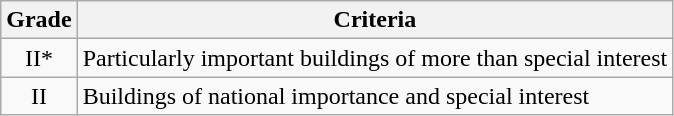<table class="wikitable">
<tr>
<th>Grade</th>
<th>Criteria</th>
</tr>
<tr>
<td align="center" >II*</td>
<td>Particularly important buildings of more than special interest</td>
</tr>
<tr>
<td align="center" >II</td>
<td>Buildings of national importance and special interest</td>
</tr>
</table>
